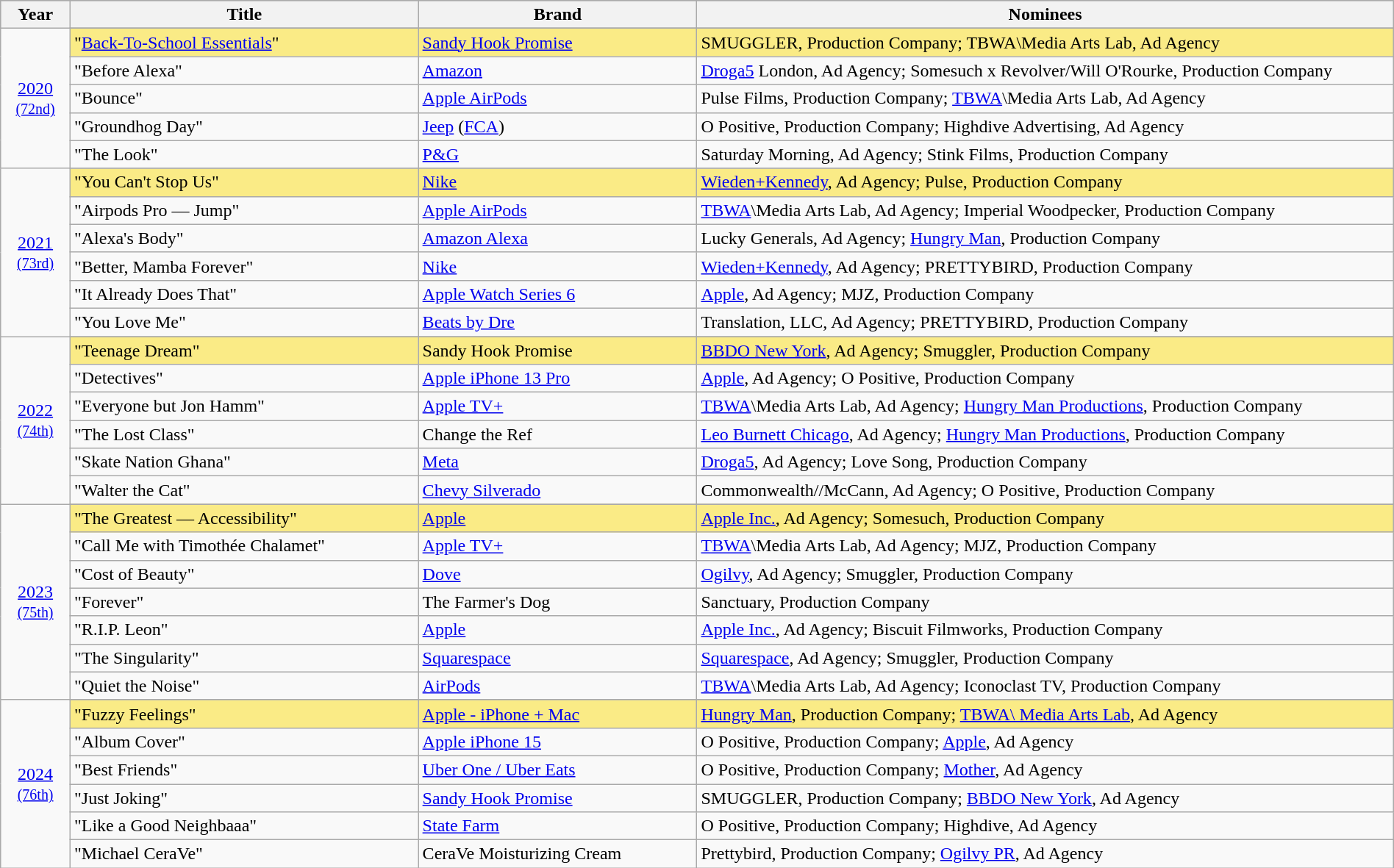<table class="wikitable" style="width:100%">
<tr bgcolor="#bebebe">
<th width="5%">Year</th>
<th width="25%">Title</th>
<th width="20%">Brand</th>
<th width="50%">Nominees</th>
</tr>
<tr>
<td rowspan=6 style="text-align:center"><a href='#'>2020</a><br><small><a href='#'>(72nd)</a></small><br></td>
</tr>
<tr style="background:#FAEB86">
<td>"<a href='#'>Back-To-School Essentials</a>"</td>
<td><a href='#'>Sandy Hook Promise</a></td>
<td>SMUGGLER, Production Company; TBWA\Media Arts Lab, Ad Agency</td>
</tr>
<tr>
<td>"Before Alexa"</td>
<td><a href='#'>Amazon</a></td>
<td><a href='#'>Droga5</a> London, Ad Agency; Somesuch x Revolver/Will O'Rourke, Production Company</td>
</tr>
<tr>
<td>"Bounce"</td>
<td><a href='#'>Apple AirPods</a></td>
<td>Pulse Films, Production Company; <a href='#'>TBWA</a>\Media Arts Lab, Ad Agency</td>
</tr>
<tr>
<td>"Groundhog Day"</td>
<td><a href='#'>Jeep</a> (<a href='#'>FCA</a>)</td>
<td>O Positive, Production Company; Highdive Advertising, Ad Agency</td>
</tr>
<tr>
<td>"The Look"</td>
<td><a href='#'>P&G</a></td>
<td>Saturday Morning, Ad Agency; Stink Films, Production Company</td>
</tr>
<tr>
<td rowspan=7 style="text-align:center"><a href='#'>2021</a><br><small><a href='#'>(73rd)</a></small><br></td>
</tr>
<tr style="background:#FAEB86">
<td>"You Can't Stop Us"</td>
<td><a href='#'>Nike</a></td>
<td><a href='#'>Wieden+Kennedy</a>, Ad Agency; Pulse, Production Company</td>
</tr>
<tr>
<td>"Airpods Pro — Jump"</td>
<td><a href='#'>Apple AirPods</a></td>
<td><a href='#'>TBWA</a>\Media Arts Lab, Ad Agency; Imperial Woodpecker, Production Company</td>
</tr>
<tr>
<td>"Alexa's Body"</td>
<td><a href='#'>Amazon Alexa</a></td>
<td>Lucky Generals, Ad Agency; <a href='#'>Hungry Man</a>, Production Company</td>
</tr>
<tr>
<td>"Better, Mamba Forever"</td>
<td><a href='#'>Nike</a></td>
<td><a href='#'>Wieden+Kennedy</a>, Ad Agency; PRETTYBIRD, Production Company</td>
</tr>
<tr>
<td>"It Already Does That"</td>
<td><a href='#'>Apple Watch Series 6</a></td>
<td><a href='#'>Apple</a>, Ad Agency; MJZ, Production Company</td>
</tr>
<tr>
<td>"You Love Me"</td>
<td><a href='#'>Beats by Dre</a></td>
<td>Translation, LLC, Ad Agency; PRETTYBIRD, Production Company</td>
</tr>
<tr>
<td rowspan=7 style="text-align:center"><a href='#'>2022</a><br><small><a href='#'>(74th)</a></small><br></td>
</tr>
<tr style="background:#FAEB86">
<td>"Teenage Dream"</td>
<td>Sandy Hook Promise</td>
<td><a href='#'>BBDO New York</a>, Ad Agency; Smuggler, Production Company</td>
</tr>
<tr>
<td>"Detectives"</td>
<td><a href='#'>Apple iPhone 13 Pro</a></td>
<td><a href='#'>Apple</a>, Ad Agency; O Positive, Production Company</td>
</tr>
<tr>
<td>"Everyone but Jon Hamm"</td>
<td><a href='#'>Apple TV+</a></td>
<td><a href='#'>TBWA</a>\Media Arts Lab, Ad Agency; <a href='#'>Hungry Man Productions</a>, Production Company</td>
</tr>
<tr>
<td>"The Lost Class"</td>
<td>Change the Ref</td>
<td><a href='#'>Leo Burnett Chicago</a>, Ad Agency; <a href='#'>Hungry Man Productions</a>, Production Company</td>
</tr>
<tr>
<td>"Skate Nation Ghana"</td>
<td><a href='#'>Meta</a></td>
<td><a href='#'>Droga5</a>, Ad Agency; Love Song, Production Company</td>
</tr>
<tr>
<td>"Walter the Cat"</td>
<td><a href='#'>Chevy Silverado</a></td>
<td>Commonwealth//McCann, Ad Agency; O Positive, Production Company</td>
</tr>
<tr>
<td rowspan=8 style="text-align:center"><a href='#'>2023</a><br><small><a href='#'>(75th)</a></small><br></td>
</tr>
<tr style="background:#FAEB86">
<td>"The Greatest — Accessibility"</td>
<td><a href='#'>Apple</a></td>
<td><a href='#'>Apple Inc.</a>, Ad Agency; Somesuch, Production Company</td>
</tr>
<tr>
<td>"Call Me with Timothée Chalamet"</td>
<td><a href='#'>Apple TV+</a></td>
<td><a href='#'>TBWA</a>\Media Arts Lab, Ad Agency; MJZ, Production Company</td>
</tr>
<tr>
<td>"Cost of Beauty"</td>
<td><a href='#'>Dove</a></td>
<td><a href='#'>Ogilvy</a>, Ad Agency; Smuggler, Production Company</td>
</tr>
<tr>
<td>"Forever"</td>
<td>The Farmer's Dog</td>
<td>Sanctuary, Production Company</td>
</tr>
<tr>
<td>"R.I.P. Leon"</td>
<td><a href='#'>Apple</a></td>
<td><a href='#'>Apple Inc.</a>, Ad Agency; Biscuit Filmworks, Production Company</td>
</tr>
<tr>
<td>"The Singularity"</td>
<td><a href='#'>Squarespace</a></td>
<td><a href='#'>Squarespace</a>, Ad Agency; Smuggler, Production Company</td>
</tr>
<tr>
<td>"Quiet the Noise"</td>
<td><a href='#'>AirPods</a></td>
<td><a href='#'>TBWA</a>\Media Arts Lab, Ad Agency; Iconoclast TV, Production Company</td>
</tr>
<tr>
<td rowspan=7 style="text-align:center"><a href='#'>2024</a><br><small><a href='#'>(76th)</a></small><br></td>
</tr>
<tr style="background:#FAEB86">
<td>"Fuzzy Feelings"</td>
<td><a href='#'>Apple - iPhone + Mac</a></td>
<td><a href='#'>Hungry Man</a>, Production Company; <a href='#'>TBWA\ Media Arts Lab</a>, Ad Agency</td>
</tr>
<tr>
<td>"Album Cover"</td>
<td><a href='#'>Apple iPhone 15</a></td>
<td>O Positive, Production Company; <a href='#'>Apple</a>, Ad Agency</td>
</tr>
<tr>
<td>"Best Friends"</td>
<td><a href='#'>Uber One / Uber Eats</a></td>
<td>O Positive, Production Company; <a href='#'>Mother</a>, Ad Agency</td>
</tr>
<tr>
<td>"Just Joking"</td>
<td><a href='#'>Sandy Hook Promise</a></td>
<td>SMUGGLER, Production Company; <a href='#'>BBDO New York</a>, Ad Agency</td>
</tr>
<tr>
<td>"Like a Good Neighbaaa"</td>
<td><a href='#'>State Farm</a></td>
<td>O Positive, Production Company; Highdive, Ad Agency</td>
</tr>
<tr>
<td>"Michael CeraVe"</td>
<td>CeraVe Moisturizing Cream</td>
<td>Prettybird, Production Company; <a href='#'>Ogilvy PR</a>, Ad Agency</td>
</tr>
</table>
